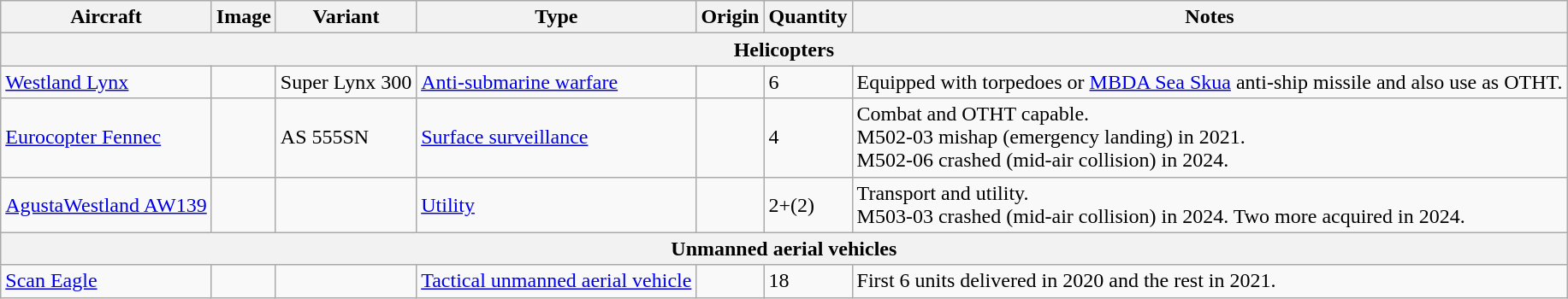<table class="wikitable">
<tr>
<th>Aircraft</th>
<th>Image</th>
<th>Variant</th>
<th>Type</th>
<th>Origin</th>
<th>Quantity</th>
<th>Notes</th>
</tr>
<tr>
<th colspan="7">Helicopters</th>
</tr>
<tr>
<td><a href='#'>Westland Lynx</a></td>
<td></td>
<td>Super Lynx 300</td>
<td><a href='#'>Anti-submarine warfare</a></td>
<td></td>
<td>6</td>
<td>Equipped with torpedoes or <a href='#'>MBDA Sea Skua</a> anti-ship missile and also use as OTHT.</td>
</tr>
<tr>
<td><a href='#'>Eurocopter Fennec</a></td>
<td></td>
<td>AS 555SN</td>
<td><a href='#'>Surface surveillance</a></td>
<td></td>
<td>4</td>
<td>Combat and OTHT capable.<br>M502-03 mishap (emergency landing) in 2021.<br>M502-06 crashed (mid-air collision) in 2024.</td>
</tr>
<tr>
<td><a href='#'>AgustaWestland AW139</a></td>
<td></td>
<td></td>
<td><a href='#'>Utility</a></td>
<td></td>
<td>2+(2)</td>
<td>Transport and utility.<br>M503-03 crashed (mid-air collision) in 2024. Two more acquired in 2024.</td>
</tr>
<tr>
<th colspan="7">Unmanned aerial vehicles</th>
</tr>
<tr>
<td><a href='#'>Scan Eagle</a></td>
<td></td>
<td></td>
<td><a href='#'>Tactical unmanned aerial vehicle</a></td>
<td></td>
<td>18</td>
<td>First 6 units delivered in 2020 and the rest in 2021.</td>
</tr>
</table>
